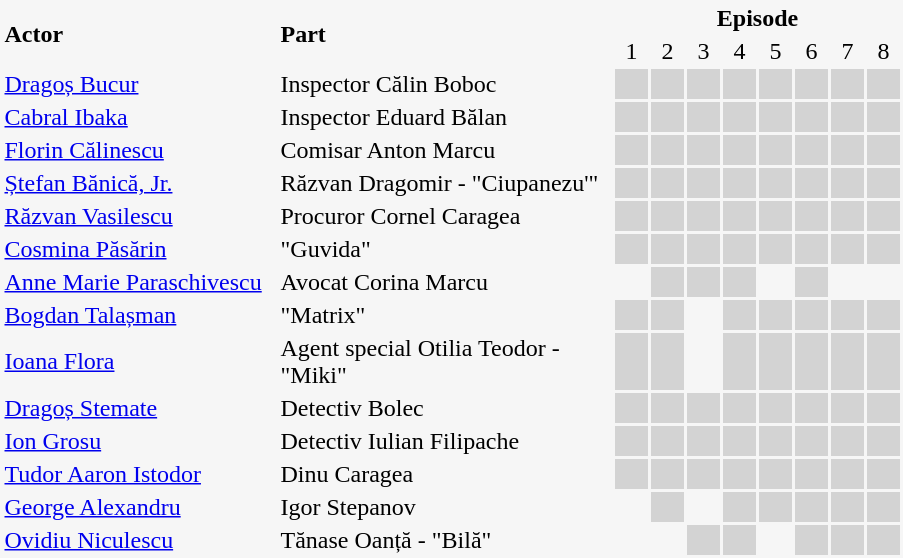<table style="color:black; background-color: #F6F6F6;">
<tr>
<td rowspan="2" width="180" style="font-weight:bold">Actor</td>
<td rowspan="2" width="220" style="font-weight:bold">Part</td>
<td colspan="8" align="center" style="font-weight:bold">Episode</td>
</tr>
<tr style="text-align:center">
<td width="20">1</td>
<td width="20">2</td>
<td width="20">3</td>
<td width="20">4</td>
<td width="20">5</td>
<td width="20">6</td>
<td width="20">7</td>
<td width="20">8</td>
</tr>
<tr>
<td><a href='#'>Dragoș Bucur</a></td>
<td>Inspector Călin Boboc</td>
<td bgcolor="lightgray"></td>
<td bgcolor="lightgray"></td>
<td bgcolor="lightgray"></td>
<td bgcolor="lightgray"></td>
<td bgcolor="lightgray"></td>
<td bgcolor="lightgray"></td>
<td bgcolor="lightgray"></td>
<td bgcolor="lightgray"></td>
</tr>
<tr>
<td><a href='#'>Cabral Ibaka</a></td>
<td>Inspector Eduard Bălan</td>
<td bgcolor="lightgray"></td>
<td bgcolor="lightgray"></td>
<td bgcolor="lightgray"></td>
<td bgcolor="lightgray"></td>
<td bgcolor="lightgray"></td>
<td bgcolor="lightgray"></td>
<td bgcolor="lightgray"></td>
<td bgcolor="lightgray"></td>
</tr>
<tr>
<td><a href='#'>Florin Călinescu</a></td>
<td>Comisar Anton Marcu</td>
<td bgcolor="lightgray"></td>
<td bgcolor="lightgray"></td>
<td bgcolor="lightgray"></td>
<td bgcolor="lightgray"></td>
<td bgcolor="lightgray"></td>
<td bgcolor="lightgray"></td>
<td bgcolor="lightgray"></td>
<td bgcolor="lightgray"></td>
</tr>
<tr>
<td><a href='#'>Ștefan Bănică, Jr.</a></td>
<td>Răzvan Dragomir - "Ciupanezu'"</td>
<td bgcolor="lightgray"></td>
<td bgcolor="lightgray"></td>
<td bgcolor="lightgray"></td>
<td bgcolor="lightgray"></td>
<td bgcolor="lightgray"></td>
<td bgcolor="lightgray"></td>
<td bgcolor="lightgray"></td>
<td bgcolor="lightgray"></td>
</tr>
<tr>
<td><a href='#'>Răzvan Vasilescu</a></td>
<td>Procuror Cornel Caragea</td>
<td bgcolor="lightgray"></td>
<td bgcolor="lightgray"></td>
<td bgcolor="lightgray"></td>
<td bgcolor="lightgray"></td>
<td bgcolor="lightgray"></td>
<td bgcolor="lightgray"></td>
<td bgcolor="lightgray"></td>
<td bgcolor="lightgray"></td>
</tr>
<tr>
<td><a href='#'>Cosmina Păsărin</a></td>
<td>"Guvida"</td>
<td bgcolor="lightgray"></td>
<td bgcolor="lightgray"></td>
<td bgcolor="lightgray"></td>
<td bgcolor="lightgray"></td>
<td bgcolor="lightgray"></td>
<td bgcolor="lightgray"></td>
<td bgcolor="lightgray"></td>
<td bgcolor="lightgray"></td>
</tr>
<tr>
<td><a href='#'>Anne Marie Paraschivescu</a></td>
<td>Avocat Corina Marcu</td>
<td></td>
<td bgcolor="lightgray"></td>
<td bgcolor="lightgray"></td>
<td bgcolor="lightgray"></td>
<td></td>
<td bgcolor="lightgray"></td>
<td></td>
<td></td>
</tr>
<tr>
<td><a href='#'>Bogdan Talașman</a></td>
<td>"Matrix"</td>
<td bgcolor="lightgray"></td>
<td bgcolor="lightgray"></td>
<td></td>
<td bgcolor="lightgray"></td>
<td bgcolor="lightgray"></td>
<td bgcolor="lightgray"></td>
<td bgcolor="lightgray"></td>
<td bgcolor="lightgray"></td>
</tr>
<tr>
<td><a href='#'>Ioana Flora</a></td>
<td>Agent special Otilia Teodor - "Miki"</td>
<td bgcolor="lightgray"></td>
<td bgcolor="lightgray"></td>
<td></td>
<td bgcolor="lightgray"></td>
<td bgcolor="lightgray"></td>
<td bgcolor="lightgray"></td>
<td bgcolor="lightgray"></td>
<td bgcolor="lightgray"></td>
</tr>
<tr>
<td><a href='#'>Dragoș Stemate</a></td>
<td>Detectiv Bolec</td>
<td bgcolor="lightgray"></td>
<td bgcolor="lightgray"></td>
<td bgcolor="lightgray"></td>
<td bgcolor="lightgray"></td>
<td bgcolor="lightgray"></td>
<td bgcolor="lightgray"></td>
<td bgcolor="lightgray"></td>
<td bgcolor="lightgray"></td>
</tr>
<tr>
<td><a href='#'>Ion Grosu</a></td>
<td>Detectiv Iulian Filipache</td>
<td bgcolor="lightgray"></td>
<td bgcolor="lightgray"></td>
<td bgcolor="lightgray"></td>
<td bgcolor="lightgray"></td>
<td bgcolor="lightgray"></td>
<td bgcolor="lightgray"></td>
<td bgcolor="lightgray"></td>
<td bgcolor="lightgray"></td>
</tr>
<tr>
<td><a href='#'>Tudor Aaron Istodor</a></td>
<td>Dinu Caragea</td>
<td bgcolor="lightgray"></td>
<td bgcolor="lightgray"></td>
<td bgcolor="lightgray"></td>
<td bgcolor="lightgray"></td>
<td bgcolor="lightgray"></td>
<td bgcolor="lightgray"></td>
<td bgcolor="lightgray"></td>
<td bgcolor="lightgray"></td>
</tr>
<tr>
<td><a href='#'>George Alexandru</a></td>
<td>Igor Stepanov</td>
<td></td>
<td bgcolor="lightgray"></td>
<td></td>
<td bgcolor="lightgray"></td>
<td bgcolor="lightgray"></td>
<td bgcolor="lightgray"></td>
<td bgcolor="lightgray"></td>
<td bgcolor="lightgray"></td>
</tr>
<tr>
<td><a href='#'>Ovidiu Niculescu</a></td>
<td>Tănase Oanță - "Bilă"</td>
<td></td>
<td></td>
<td bgcolor="lightgray"></td>
<td bgcolor="lightgray"></td>
<td></td>
<td bgcolor="lightgray"></td>
<td bgcolor="lightgray"></td>
<td bgcolor="lightgray"></td>
</tr>
</table>
